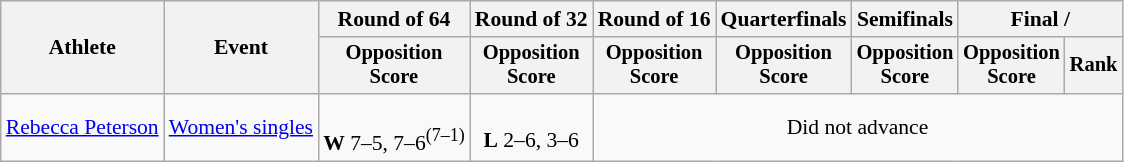<table class=wikitable style="font-size:90%">
<tr>
<th rowspan="2">Athlete</th>
<th rowspan="2">Event</th>
<th>Round of 64</th>
<th>Round of 32</th>
<th>Round of 16</th>
<th>Quarterfinals</th>
<th>Semifinals</th>
<th colspan=2>Final / </th>
</tr>
<tr style="font-size:95%">
<th>Opposition<br>Score</th>
<th>Opposition<br>Score</th>
<th>Opposition<br>Score</th>
<th>Opposition<br>Score</th>
<th>Opposition<br>Score</th>
<th>Opposition<br>Score</th>
<th>Rank</th>
</tr>
<tr align=center>
<td align=left><a href='#'>Rebecca Peterson</a></td>
<td align=left><a href='#'>Women's singles</a></td>
<td><br><strong>W</strong> 7–5, 7–6<sup>(7–1)</sup></td>
<td><br><strong>L</strong> 2–6, 3–6</td>
<td colspan=5>Did not advance</td>
</tr>
</table>
